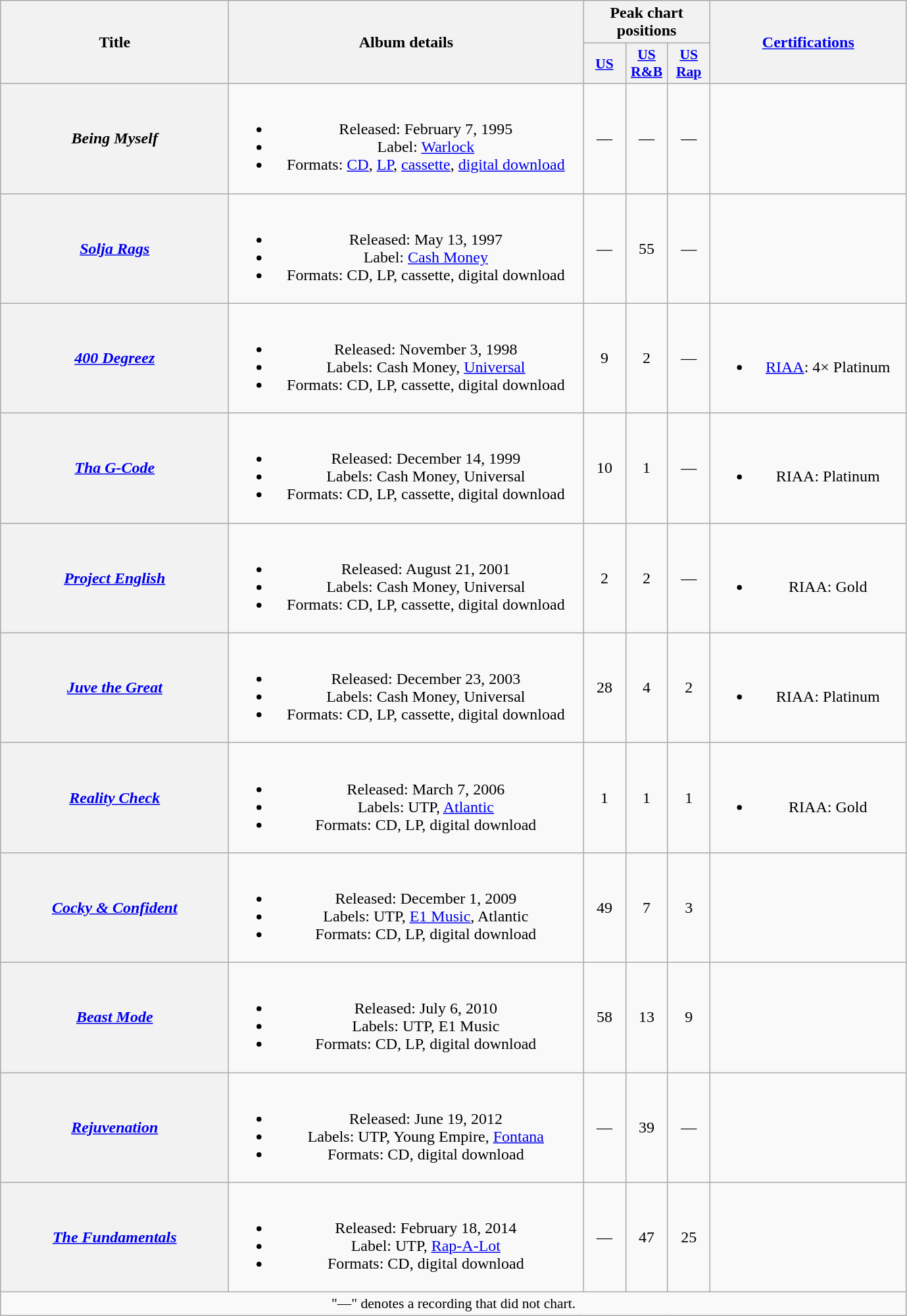<table class="wikitable plainrowheaders" style="text-align:center;" border="1">
<tr>
<th scope="col" rowspan="2" style="width:14em;">Title</th>
<th scope="col" rowspan="2" style="width:22em;">Album details</th>
<th scope="col" colspan="3">Peak chart positions</th>
<th scope="col" rowspan="2" style="width:12em;"><a href='#'>Certifications</a></th>
</tr>
<tr>
<th scope="col" style="width:2.5em;font-size:90%;"><a href='#'>US</a><br></th>
<th scope="col" style="width:2.5em;font-size:90%;"><a href='#'>US<br>R&B</a><br></th>
<th scope="col" style="width:2.5em;font-size:90%;"><a href='#'>US<br>Rap</a><br></th>
</tr>
<tr>
<th scope="row"><em>Being Myself</em></th>
<td><br><ul><li>Released: February 7, 1995</li><li>Label: <a href='#'>Warlock</a></li><li>Formats: <a href='#'>CD</a>, <a href='#'>LP</a>, <a href='#'>cassette</a>, <a href='#'>digital download</a></li></ul></td>
<td>—</td>
<td>—</td>
<td>—</td>
<td></td>
</tr>
<tr>
<th scope="row"><em><a href='#'>Solja Rags</a></em></th>
<td><br><ul><li>Released: May 13, 1997</li><li>Label: <a href='#'>Cash Money</a></li><li>Formats: CD, LP, cassette, digital download</li></ul></td>
<td>—</td>
<td>55</td>
<td>—</td>
<td></td>
</tr>
<tr>
<th scope="row"><em><a href='#'>400 Degreez</a></em></th>
<td><br><ul><li>Released: November 3, 1998</li><li>Labels: Cash Money, <a href='#'>Universal</a></li><li>Formats: CD, LP, cassette, digital download</li></ul></td>
<td>9</td>
<td>2</td>
<td>—</td>
<td><br><ul><li><a href='#'>RIAA</a>: 4× Platinum</li></ul></td>
</tr>
<tr>
<th scope="row"><em><a href='#'>Tha G-Code</a></em></th>
<td><br><ul><li>Released: December 14, 1999</li><li>Labels: Cash Money, Universal</li><li>Formats: CD, LP, cassette, digital download</li></ul></td>
<td>10</td>
<td>1</td>
<td>—</td>
<td><br><ul><li>RIAA: Platinum</li></ul></td>
</tr>
<tr>
<th scope="row"><em><a href='#'>Project English</a></em></th>
<td><br><ul><li>Released: August 21, 2001</li><li>Labels: Cash Money, Universal</li><li>Formats: CD, LP, cassette, digital download</li></ul></td>
<td>2</td>
<td>2</td>
<td>—</td>
<td><br><ul><li>RIAA: Gold</li></ul></td>
</tr>
<tr>
<th scope="row"><em><a href='#'>Juve the Great</a></em></th>
<td><br><ul><li>Released: December 23, 2003</li><li>Labels: Cash Money, Universal</li><li>Formats: CD, LP, cassette, digital download</li></ul></td>
<td>28</td>
<td>4</td>
<td>2</td>
<td><br><ul><li>RIAA:  Platinum</li></ul></td>
</tr>
<tr>
<th scope="row"><em><a href='#'>Reality Check</a></em></th>
<td><br><ul><li>Released: March 7, 2006</li><li>Labels: UTP, <a href='#'>Atlantic</a></li><li>Formats: CD, LP, digital download</li></ul></td>
<td>1</td>
<td>1</td>
<td>1</td>
<td><br><ul><li>RIAA: Gold</li></ul></td>
</tr>
<tr>
<th scope="row"><em><a href='#'>Cocky & Confident</a></em></th>
<td><br><ul><li>Released: December 1, 2009</li><li>Labels: UTP, <a href='#'>E1 Music</a>, Atlantic</li><li>Formats: CD, LP, digital download</li></ul></td>
<td>49</td>
<td>7</td>
<td>3</td>
<td></td>
</tr>
<tr>
<th scope="row"><em><a href='#'>Beast Mode</a></em></th>
<td><br><ul><li>Released: July 6, 2010</li><li>Labels: UTP, E1 Music</li><li>Formats: CD, LP, digital download</li></ul></td>
<td>58</td>
<td>13</td>
<td>9</td>
<td></td>
</tr>
<tr>
<th scope="row"><em><a href='#'>Rejuvenation</a></em></th>
<td><br><ul><li>Released: June 19, 2012</li><li>Labels: UTP, Young Empire, <a href='#'>Fontana</a></li><li>Formats: CD, digital download</li></ul></td>
<td>—</td>
<td>39</td>
<td>—</td>
<td></td>
</tr>
<tr>
<th scope="row"><em><a href='#'>The Fundamentals</a></em></th>
<td><br><ul><li>Released: February 18, 2014</li><li>Label: UTP, <a href='#'>Rap-A-Lot</a></li><li>Formats: CD, digital download</li></ul></td>
<td>—</td>
<td>47</td>
<td>25</td>
<td></td>
</tr>
<tr>
<td colspan="14" style="font-size:90%">"—" denotes a recording that did not chart.</td>
</tr>
</table>
